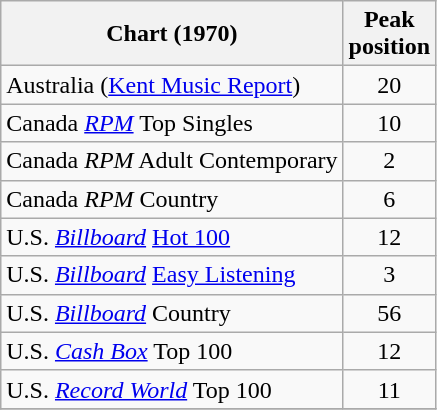<table class="wikitable sortable">
<tr>
<th>Chart (1970)</th>
<th>Peak<br>position</th>
</tr>
<tr>
<td>Australia (<a href='#'>Kent Music Report</a>)</td>
<td style="text-align:center;">20</td>
</tr>
<tr>
<td>Canada <em><a href='#'>RPM</a></em> Top Singles</td>
<td style="text-align:center;">10</td>
</tr>
<tr>
<td>Canada <em>RPM</em> Adult Contemporary</td>
<td style="text-align:center;">2</td>
</tr>
<tr>
<td>Canada <em>RPM</em> Country</td>
<td style="text-align:center;">6</td>
</tr>
<tr>
<td>U.S. <em><a href='#'>Billboard</a></em> <a href='#'>Hot 100</a></td>
<td style="text-align:center;">12</td>
</tr>
<tr>
<td>U.S. <em><a href='#'>Billboard</a></em> <a href='#'>Easy Listening</a></td>
<td style="text-align:center;">3</td>
</tr>
<tr>
<td>U.S. <em><a href='#'>Billboard</a></em> Country</td>
<td style="text-align:center;">56</td>
</tr>
<tr>
<td>U.S. <a href='#'><em>Cash Box</em></a> Top 100</td>
<td align="center">12</td>
</tr>
<tr>
<td>U.S. <em><a href='#'>Record World</a></em> Top 100</td>
<td align="center">11</td>
</tr>
<tr>
</tr>
</table>
